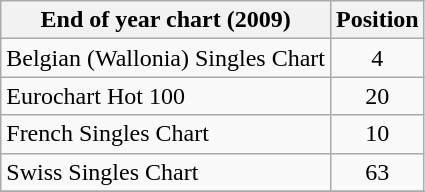<table class="wikitable sortable">
<tr>
<th>End of year chart (2009)</th>
<th>Position</th>
</tr>
<tr>
<td>Belgian (Wallonia) Singles Chart</td>
<td align="center">4</td>
</tr>
<tr>
<td>Eurochart Hot 100</td>
<td align="center">20</td>
</tr>
<tr>
<td>French Singles Chart</td>
<td align="center">10</td>
</tr>
<tr>
<td>Swiss Singles Chart</td>
<td align="center">63</td>
</tr>
<tr>
</tr>
</table>
